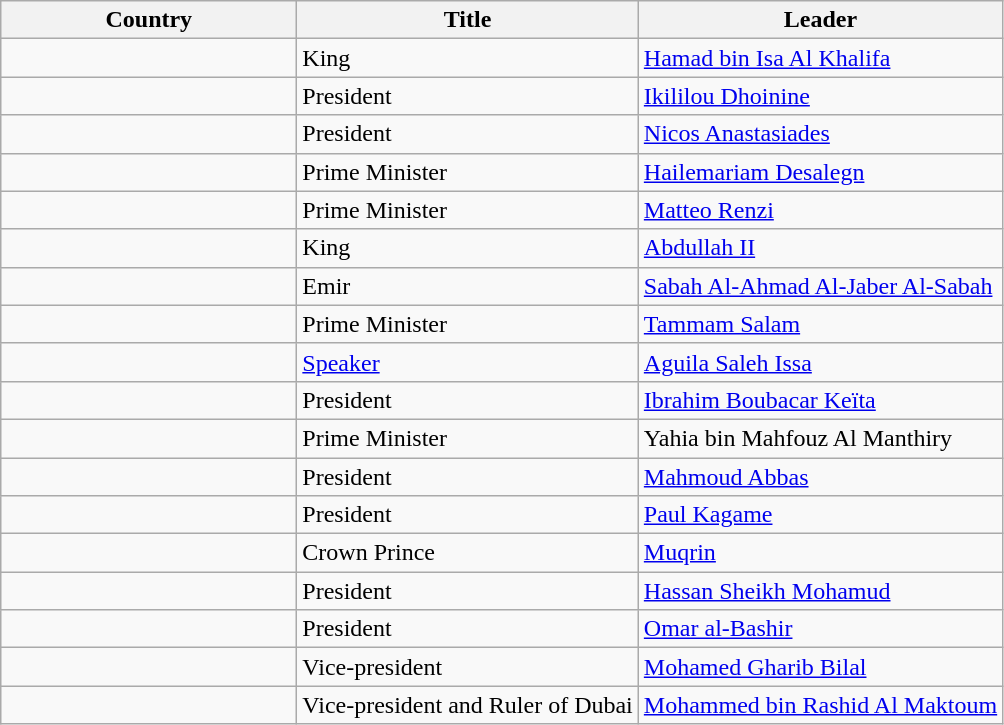<table class="wikitable sortable">
<tr>
<th width="190px">Country</th>
<th>Title</th>
<th>Leader</th>
</tr>
<tr>
<td></td>
<td>King</td>
<td><a href='#'>Hamad bin Isa Al Khalifa</a></td>
</tr>
<tr>
<td></td>
<td>President</td>
<td><a href='#'>Ikililou Dhoinine</a></td>
</tr>
<tr>
<td></td>
<td>President</td>
<td><a href='#'>Nicos Anastasiades</a></td>
</tr>
<tr>
<td></td>
<td>Prime Minister</td>
<td><a href='#'>Hailemariam Desalegn</a></td>
</tr>
<tr>
<td></td>
<td>Prime Minister</td>
<td><a href='#'>Matteo Renzi</a></td>
</tr>
<tr>
<td></td>
<td>King</td>
<td><a href='#'>Abdullah II</a></td>
</tr>
<tr>
<td></td>
<td>Emir</td>
<td><a href='#'>Sabah Al-Ahmad Al-Jaber Al-Sabah</a></td>
</tr>
<tr>
<td></td>
<td>Prime Minister</td>
<td><a href='#'>Tammam Salam</a></td>
</tr>
<tr>
<td></td>
<td><a href='#'>Speaker</a></td>
<td><a href='#'>Aguila Saleh Issa</a></td>
</tr>
<tr>
<td></td>
<td>President</td>
<td><a href='#'>Ibrahim Boubacar Keïta</a></td>
</tr>
<tr>
<td></td>
<td>Prime Minister</td>
<td>Yahia bin Mahfouz Al Manthiry</td>
</tr>
<tr>
<td></td>
<td>President</td>
<td><a href='#'>Mahmoud Abbas</a></td>
</tr>
<tr>
<td></td>
<td>President</td>
<td><a href='#'>Paul Kagame</a></td>
</tr>
<tr>
<td></td>
<td>Crown Prince</td>
<td><a href='#'>Muqrin</a></td>
</tr>
<tr>
<td></td>
<td>President</td>
<td><a href='#'>Hassan Sheikh Mohamud</a></td>
</tr>
<tr>
<td></td>
<td>President</td>
<td><a href='#'>Omar al-Bashir</a></td>
</tr>
<tr>
<td></td>
<td>Vice-president</td>
<td><a href='#'>Mohamed Gharib Bilal</a></td>
</tr>
<tr>
<td></td>
<td>Vice-president and Ruler of Dubai</td>
<td><a href='#'>Mohammed bin Rashid Al Maktoum</a></td>
</tr>
</table>
